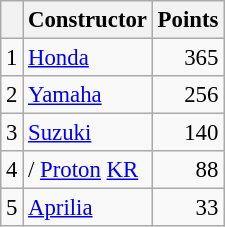<table class="wikitable" style="font-size: 95%;">
<tr>
<th></th>
<th>Constructor</th>
<th>Points</th>
</tr>
<tr>
<td align=center>1</td>
<td> <a href='#'>Honda</a></td>
<td align=right>365</td>
</tr>
<tr>
<td align=center>2</td>
<td> <a href='#'>Yamaha</a></td>
<td align=right>256</td>
</tr>
<tr>
<td align=center>3</td>
<td> <a href='#'>Suzuki</a></td>
<td align=right>140</td>
</tr>
<tr>
<td align=center>4</td>
<td>/ <a href='#'>Proton</a> <a href='#'>KR</a></td>
<td align=right>88</td>
</tr>
<tr>
<td align=center>5</td>
<td> <a href='#'>Aprilia</a></td>
<td align=right>33</td>
</tr>
</table>
